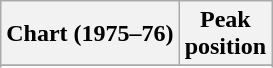<table class="wikitable sortable plainrowheaders" style="text-align:center">
<tr>
<th scope="col">Chart (1975–76)</th>
<th scope="col">Peak<br> position</th>
</tr>
<tr>
</tr>
<tr>
</tr>
</table>
